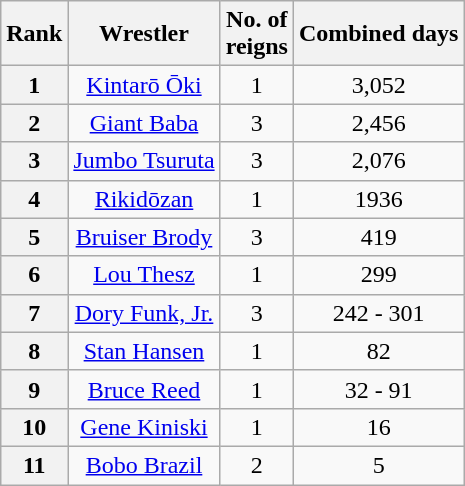<table class="wikitable sortable" style="text-align: center">
<tr>
<th>Rank</th>
<th>Wrestler</th>
<th>No. of<br>reigns</th>
<th>Combined days</th>
</tr>
<tr>
<th>1</th>
<td><a href='#'>Kintarō Ōki</a></td>
<td>1</td>
<td>3,052</td>
</tr>
<tr>
<th>2</th>
<td><a href='#'>Giant Baba</a></td>
<td>3</td>
<td>2,456</td>
</tr>
<tr>
<th>3</th>
<td><a href='#'>Jumbo Tsuruta</a></td>
<td>3</td>
<td>2,076</td>
</tr>
<tr>
<th>4</th>
<td><a href='#'>Rikidōzan</a></td>
<td>1</td>
<td>1936</td>
</tr>
<tr>
<th>5</th>
<td><a href='#'>Bruiser Brody</a></td>
<td>3</td>
<td>419</td>
</tr>
<tr>
<th>6</th>
<td><a href='#'>Lou Thesz</a></td>
<td>1</td>
<td>299</td>
</tr>
<tr>
<th>7</th>
<td><a href='#'>Dory Funk, Jr.</a></td>
<td>3</td>
<td>242 - 301</td>
</tr>
<tr>
<th>8</th>
<td><a href='#'>Stan Hansen</a></td>
<td>1</td>
<td>82</td>
</tr>
<tr>
<th>9</th>
<td><a href='#'>Bruce Reed</a></td>
<td>1</td>
<td>32 - 91</td>
</tr>
<tr>
<th>10</th>
<td><a href='#'>Gene Kiniski</a></td>
<td>1</td>
<td>16</td>
</tr>
<tr>
<th>11</th>
<td><a href='#'>Bobo Brazil</a></td>
<td>2</td>
<td>5</td>
</tr>
</table>
